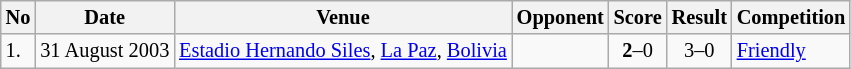<table class="wikitable" style="font-size:85%;">
<tr>
<th>No</th>
<th>Date</th>
<th>Venue</th>
<th>Opponent</th>
<th>Score</th>
<th>Result</th>
<th>Competition</th>
</tr>
<tr>
<td>1.</td>
<td>31 August 2003</td>
<td><a href='#'>Estadio Hernando Siles</a>, <a href='#'>La Paz</a>, <a href='#'>Bolivia</a></td>
<td></td>
<td align=center><strong>2</strong>–0</td>
<td align=center>3–0</td>
<td><a href='#'>Friendly</a></td>
</tr>
</table>
